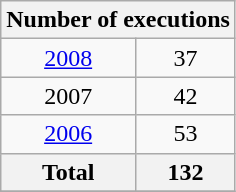<table class="wikitable" style="text-align:center;">
<tr>
<th colspan="2">Number of executions</th>
</tr>
<tr>
<td><a href='#'>2008</a></td>
<td>37</td>
</tr>
<tr>
<td>2007</td>
<td>42</td>
</tr>
<tr>
<td><a href='#'>2006</a></td>
<td>53</td>
</tr>
<tr>
<th>Total</th>
<th>132</th>
</tr>
<tr>
</tr>
</table>
